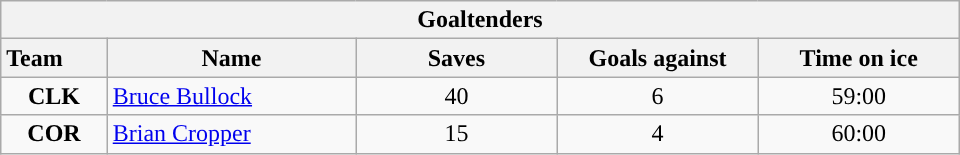<table class="wikitable" style="width:40em; text-align:right;">
<tr>
<th colspan=5>Goaltenders</th>
</tr>
<tr>
<th style="width:4em; text-align:left;">Team</th>
<th style="width:10em;">Name</th>
<th style="width:8em;">Saves</th>
<th style="width:8em;">Goals against</th>
<th style="width:8em;">Time on ice</th>
</tr>
<tr>
<td align=center><strong>CLK</strong></td>
<td style="text-align:left;"><a href='#'>Bruce Bullock</a></td>
<td align=center>40</td>
<td align=center>6</td>
<td align=center>59:00</td>
</tr>
<tr>
<td align=center><strong>COR</strong></td>
<td style="text-align:left;"><a href='#'>Brian Cropper</a></td>
<td align=center>15</td>
<td align=center>4</td>
<td align=center>60:00</td>
</tr>
</table>
